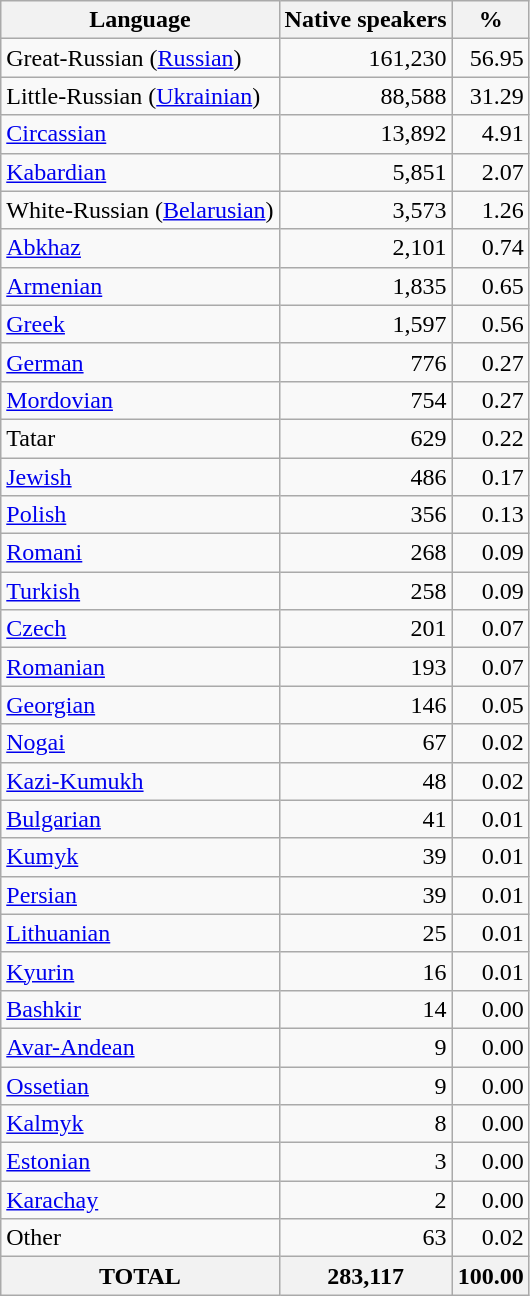<table class="wikitable sortable">
<tr>
<th>Language</th>
<th>Native speakers</th>
<th>%</th>
</tr>
<tr>
<td>Great-Russian (<a href='#'>Russian</a>)</td>
<td align="right">161,230</td>
<td align="right">56.95</td>
</tr>
<tr>
<td>Little-Russian (<a href='#'>Ukrainian</a>)</td>
<td align="right">88,588</td>
<td align="right">31.29</td>
</tr>
<tr>
<td><a href='#'>Circassian</a></td>
<td align="right">13,892</td>
<td align="right">4.91</td>
</tr>
<tr>
<td><a href='#'>Kabardian</a></td>
<td align="right">5,851</td>
<td align="right">2.07</td>
</tr>
<tr>
<td>White-Russian (<a href='#'>Belarusian</a>)</td>
<td align="right">3,573</td>
<td align="right">1.26</td>
</tr>
<tr>
<td><a href='#'>Abkhaz</a></td>
<td align="right">2,101</td>
<td align="right">0.74</td>
</tr>
<tr>
<td><a href='#'>Armenian</a></td>
<td align="right">1,835</td>
<td align="right">0.65</td>
</tr>
<tr>
<td><a href='#'>Greek</a></td>
<td align="right">1,597</td>
<td align="right">0.56</td>
</tr>
<tr>
<td><a href='#'>German</a></td>
<td align="right">776</td>
<td align="right">0.27</td>
</tr>
<tr>
<td><a href='#'>Mordovian</a></td>
<td align="right">754</td>
<td align="right">0.27</td>
</tr>
<tr>
<td>Tatar</td>
<td align="right">629</td>
<td align="right">0.22</td>
</tr>
<tr>
<td><a href='#'>Jewish</a></td>
<td align="right">486</td>
<td align="right">0.17</td>
</tr>
<tr>
<td><a href='#'>Polish</a></td>
<td align="right">356</td>
<td align="right">0.13</td>
</tr>
<tr>
<td><a href='#'>Romani</a></td>
<td align="right">268</td>
<td align="right">0.09</td>
</tr>
<tr>
<td><a href='#'>Turkish</a></td>
<td align="right">258</td>
<td align="right">0.09</td>
</tr>
<tr>
<td><a href='#'>Czech</a></td>
<td align="right">201</td>
<td align="right">0.07</td>
</tr>
<tr>
<td><a href='#'>Romanian</a></td>
<td align="right">193</td>
<td align="right">0.07</td>
</tr>
<tr>
<td><a href='#'>Georgian</a></td>
<td align="right">146</td>
<td align="right">0.05</td>
</tr>
<tr>
<td><a href='#'>Nogai</a></td>
<td align="right">67</td>
<td align="right">0.02</td>
</tr>
<tr>
<td><a href='#'>Kazi-Kumukh</a></td>
<td align="right">48</td>
<td align="right">0.02</td>
</tr>
<tr>
<td><a href='#'>Bulgarian</a></td>
<td align="right">41</td>
<td align="right">0.01</td>
</tr>
<tr>
<td><a href='#'>Kumyk</a></td>
<td align="right">39</td>
<td align="right">0.01</td>
</tr>
<tr>
<td><a href='#'>Persian</a></td>
<td align="right">39</td>
<td align="right">0.01</td>
</tr>
<tr>
<td><a href='#'>Lithuanian</a></td>
<td align="right">25</td>
<td align="right">0.01</td>
</tr>
<tr>
<td><a href='#'>Kyurin</a></td>
<td align="right">16</td>
<td align="right">0.01</td>
</tr>
<tr>
<td><a href='#'>Bashkir</a></td>
<td align="right">14</td>
<td align="right">0.00</td>
</tr>
<tr>
<td><a href='#'>Avar-Andean</a></td>
<td align="right">9</td>
<td align="right">0.00</td>
</tr>
<tr>
<td><a href='#'>Ossetian</a></td>
<td align="right">9</td>
<td align="right">0.00</td>
</tr>
<tr>
<td><a href='#'>Kalmyk</a></td>
<td align="right">8</td>
<td align="right">0.00</td>
</tr>
<tr>
<td><a href='#'>Estonian</a></td>
<td align="right">3</td>
<td align="right">0.00</td>
</tr>
<tr>
<td><a href='#'>Karachay</a></td>
<td align="right">2</td>
<td align="right">0.00</td>
</tr>
<tr>
<td>Other</td>
<td align="right">63</td>
<td align="right">0.02</td>
</tr>
<tr>
<th>TOTAL</th>
<th>283,117</th>
<th>100.00</th>
</tr>
</table>
